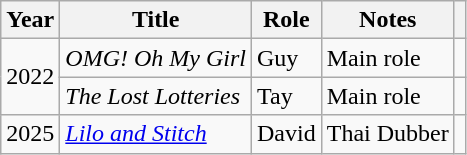<table class="wikitable sortable plainrowheaders">
<tr>
<th scope="col">Year</th>
<th scope="col">Title</th>
<th scope="col">Role</th>
<th scope="col" class="unsortable">Notes</th>
<th scope="col" class="unsortable"></th>
</tr>
<tr>
<td rowspan="2">2022</td>
<td><em>OMG! Oh My Girl</em></td>
<td>Guy</td>
<td>Main role</td>
<td></td>
</tr>
<tr>
<td><em>The Lost Lotteries</em></td>
<td>Tay</td>
<td>Main role</td>
<td></td>
</tr>
<tr>
<td>2025</td>
<td><em><a href='#'>Lilo and Stitch</a></em></td>
<td>David</td>
<td>Thai Dubber</td>
<td></td>
</tr>
</table>
